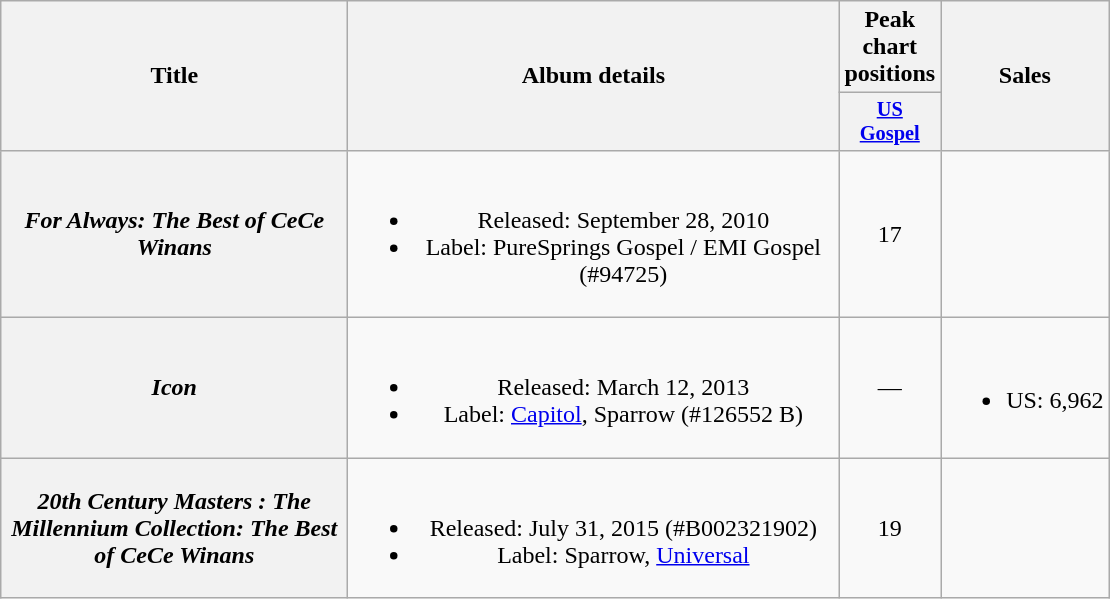<table class="wikitable plainrowheaders" style="text-align:center;">
<tr>
<th scope="col" rowspan="2" style="width:14em;">Title</th>
<th scope="col" rowspan="2" style="width:20em;">Album details</th>
<th scope="col" colspan="1">Peak chart positions</th>
<th scope="col" rowspan="2">Sales</th>
</tr>
<tr>
<th scope="col" style="width:3em;font-size:85%;"><a href='#'>US<br>Gospel</a><br></th>
</tr>
<tr>
<th scope="row"><em>For Always: The Best of CeCe Winans</em></th>
<td><br><ul><li>Released: September 28, 2010</li><li>Label: PureSprings Gospel / EMI Gospel (#94725)</li></ul></td>
<td>17</td>
<td></td>
</tr>
<tr>
<th scope="row"><em>Icon</em></th>
<td><br><ul><li>Released: March 12, 2013</li><li>Label: <a href='#'>Capitol</a>, Sparrow (#126552 B)</li></ul></td>
<td>—</td>
<td><br><ul><li>US: 6,962</li></ul></td>
</tr>
<tr>
<th scope="row"><em>20th Century Masters : The Millennium Collection: The Best of CeCe Winans</em></th>
<td><br><ul><li>Released: July 31, 2015 (#B002321902)</li><li>Label: Sparrow, <a href='#'>Universal</a></li></ul></td>
<td>19</td>
<td></td>
</tr>
</table>
